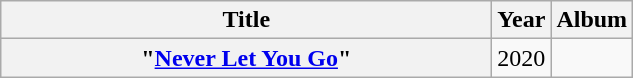<table class="wikitable plainrowheaders" style="text-align:center;">
<tr>
<th scope="col" style="width:20em;">Title</th>
<th scope="col">Year</th>
<th scope="col">Album</th>
</tr>
<tr>
<th scope="row">"<a href='#'>Never Let You Go</a>"<br></th>
<td>2020</td>
<td></td>
</tr>
</table>
